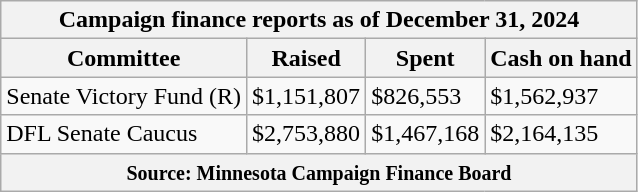<table class="wikitable sortable">
<tr>
<th colspan=4>Campaign finance reports as of December 31, 2024</th>
</tr>
<tr style="text-align:center;">
<th>Committee</th>
<th>Raised</th>
<th>Spent</th>
<th>Cash on hand</th>
</tr>
<tr>
<td>Senate Victory Fund (R)</td>
<td>$1,151,807</td>
<td>$826,553</td>
<td>$1,562,937</td>
</tr>
<tr>
<td>DFL Senate Caucus</td>
<td>$2,753,880</td>
<td>$1,467,168</td>
<td>$2,164,135</td>
</tr>
<tr>
<th colspan="4"><small>Source: Minnesota Campaign Finance Board</small></th>
</tr>
</table>
